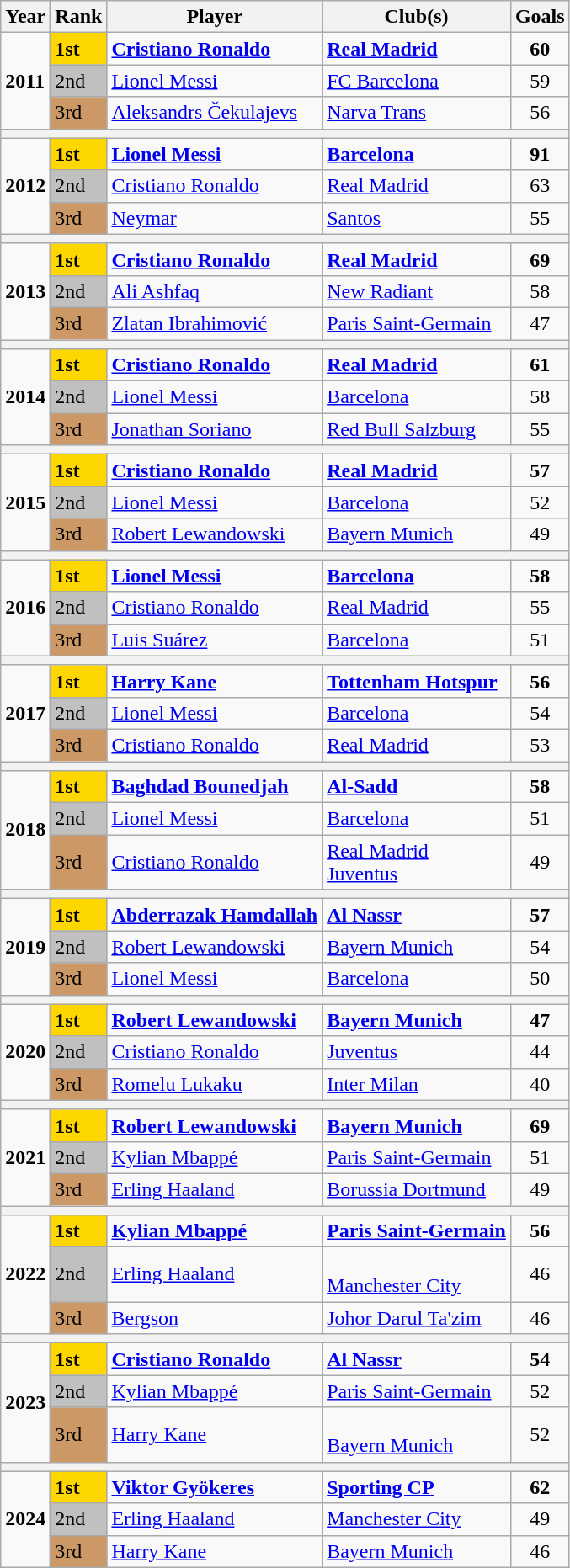<table class="wikitable">
<tr>
<th>Year</th>
<th>Rank</th>
<th>Player</th>
<th>Club(s)</th>
<th>Goals</th>
</tr>
<tr>
<td rowspan="3"><strong>2011</strong></td>
<td scope=col style="background-color: gold"><strong>1st</strong></td>
<td><strong> <a href='#'>Cristiano Ronaldo</a></strong></td>
<td><strong> <a href='#'>Real Madrid</a></strong></td>
<td align="center"><strong>60</strong></td>
</tr>
<tr>
<td scope=col style="background-color: silver">2nd</td>
<td> <a href='#'>Lionel Messi</a></td>
<td> <a href='#'>FC Barcelona</a></td>
<td align="center">59</td>
</tr>
<tr>
<td scope=col style="background-color: #cc9966">3rd</td>
<td> <a href='#'>Aleksandrs Čekulajevs</a></td>
<td> <a href='#'>Narva Trans</a></td>
<td align="center">56</td>
</tr>
<tr>
<th colspan="5"></th>
</tr>
<tr>
<td rowspan="3"><strong>2012</strong></td>
<td scope=col style="background-color: gold"><strong>1st</strong></td>
<td><strong> <a href='#'>Lionel Messi</a></strong></td>
<td><strong> <a href='#'>Barcelona</a></strong></td>
<td align="center"><strong>91</strong></td>
</tr>
<tr>
<td scope=col style="background-color: silver">2nd</td>
<td> <a href='#'>Cristiano Ronaldo</a></td>
<td> <a href='#'>Real Madrid</a></td>
<td align="center">63</td>
</tr>
<tr>
<td scope=col style="background-color: #cc9966">3rd</td>
<td> <a href='#'>Neymar</a></td>
<td> <a href='#'>Santos</a></td>
<td align="center">55</td>
</tr>
<tr>
<th colspan="5"></th>
</tr>
<tr>
<td rowspan="3"><strong>2013</strong></td>
<td scope=col style="background-color: gold"><strong>1st</strong></td>
<td><strong> <a href='#'>Cristiano Ronaldo</a></strong></td>
<td><strong> <a href='#'>Real Madrid</a></strong></td>
<td align="center"><strong>69</strong></td>
</tr>
<tr>
<td scope=col style="background-color: silver">2nd</td>
<td> <a href='#'>Ali Ashfaq</a></td>
<td> <a href='#'>New Radiant</a></td>
<td align="center">58</td>
</tr>
<tr>
<td scope=col style="background-color: #cc9966">3rd</td>
<td> <a href='#'>Zlatan Ibrahimović</a></td>
<td> <a href='#'>Paris Saint-Germain</a></td>
<td align="center">47</td>
</tr>
<tr>
<th colspan="5"></th>
</tr>
<tr>
<td rowspan="3"><strong>2014</strong></td>
<td scope=col style="background-color: gold"><strong>1st</strong></td>
<td><strong> <a href='#'>Cristiano Ronaldo</a></strong></td>
<td><strong> <a href='#'>Real Madrid</a></strong></td>
<td align="center"><strong>61</strong></td>
</tr>
<tr>
<td scope=col style="background-color: silver">2nd</td>
<td> <a href='#'>Lionel Messi</a></td>
<td> <a href='#'>Barcelona</a></td>
<td align="center">58</td>
</tr>
<tr>
<td scope=col style="background-color: #cc9966">3rd</td>
<td> <a href='#'>Jonathan Soriano</a></td>
<td> <a href='#'>Red Bull Salzburg</a></td>
<td align="center">55</td>
</tr>
<tr>
<th colspan="5"></th>
</tr>
<tr>
<td rowspan="3"><strong>2015</strong></td>
<td scope=col style="background-color: gold"><strong>1st</strong></td>
<td><strong> <a href='#'>Cristiano Ronaldo</a></strong></td>
<td><strong> <a href='#'>Real Madrid</a></strong></td>
<td align="center"><strong>57</strong></td>
</tr>
<tr>
<td scope=col style="background-color: silver">2nd</td>
<td> <a href='#'>Lionel Messi</a></td>
<td> <a href='#'>Barcelona</a></td>
<td align="center">52</td>
</tr>
<tr>
<td scope=col style="background-color: #cc9966">3rd</td>
<td> <a href='#'>Robert Lewandowski</a></td>
<td> <a href='#'>Bayern Munich</a></td>
<td align="center">49</td>
</tr>
<tr>
<th colspan="5"></th>
</tr>
<tr>
<td rowspan="3"><strong>2016</strong></td>
<td scope=col style="background-color: gold"><strong>1st</strong></td>
<td><strong> <a href='#'>Lionel Messi</a></strong></td>
<td><strong> <a href='#'>Barcelona</a></strong></td>
<td align="center"><strong>58</strong></td>
</tr>
<tr>
<td scope=col style="background-color: silver">2nd</td>
<td> <a href='#'>Cristiano Ronaldo</a></td>
<td> <a href='#'>Real Madrid</a></td>
<td align="center">55</td>
</tr>
<tr>
<td scope=col style="background-color: #cc9966">3rd</td>
<td> <a href='#'>Luis Suárez</a></td>
<td> <a href='#'>Barcelona</a></td>
<td align="center">51</td>
</tr>
<tr>
<th colspan="5"></th>
</tr>
<tr>
<td rowspan="3"><strong>2017</strong></td>
<td scope=col style="background-color: gold"><strong>1st</strong></td>
<td><strong> <a href='#'>Harry Kane</a></strong></td>
<td><strong> <a href='#'>Tottenham Hotspur</a></strong></td>
<td align="center"><strong>56</strong></td>
</tr>
<tr>
<td scope=col style="background-color: silver">2nd</td>
<td> <a href='#'>Lionel Messi</a></td>
<td> <a href='#'>Barcelona</a></td>
<td align="center">54</td>
</tr>
<tr>
<td scope=col style="background-color: #cc9966">3rd</td>
<td> <a href='#'>Cristiano Ronaldo</a></td>
<td> <a href='#'>Real Madrid</a></td>
<td align="center">53</td>
</tr>
<tr>
<th colspan="5"></th>
</tr>
<tr>
<td rowspan="3"><strong>2018</strong></td>
<td scope=col style="background-color: gold"><strong>1st</strong></td>
<td><strong> <a href='#'>Baghdad Bounedjah</a></strong></td>
<td><strong> <a href='#'>Al-Sadd</a></strong></td>
<td align="center"><strong>58</strong></td>
</tr>
<tr>
<td scope=col style="background-color: silver">2nd</td>
<td> <a href='#'>Lionel Messi</a></td>
<td> <a href='#'>Barcelona</a></td>
<td align="center">51</td>
</tr>
<tr>
<td scope=col style="background-color: #cc9966">3rd</td>
<td> <a href='#'>Cristiano Ronaldo</a></td>
<td> <a href='#'>Real Madrid</a><br> <a href='#'>Juventus</a></td>
<td align="center">49</td>
</tr>
<tr>
<th colspan="5"></th>
</tr>
<tr>
<td rowspan="3"><strong>2019</strong></td>
<td scope=col style="background-color: gold"><strong>1st</strong></td>
<td><strong> <a href='#'>Abderrazak Hamdallah</a></strong></td>
<td><strong> <a href='#'>Al Nassr</a></strong></td>
<td align="center"><strong>57</strong></td>
</tr>
<tr>
<td scope=col style="background-color: silver">2nd</td>
<td> <a href='#'>Robert Lewandowski</a></td>
<td> <a href='#'>Bayern Munich</a></td>
<td align="center">54</td>
</tr>
<tr>
<td scope=col style="background-color: #cc9966">3rd</td>
<td> <a href='#'>Lionel Messi</a></td>
<td> <a href='#'>Barcelona</a></td>
<td align="center">50</td>
</tr>
<tr>
<th colspan="5"></th>
</tr>
<tr>
<td rowspan="3"><strong>2020</strong></td>
<td scope=col style="background-color: gold"><strong>1st</strong></td>
<td><strong> <a href='#'>Robert Lewandowski</a></strong></td>
<td><strong> <a href='#'>Bayern Munich</a></strong></td>
<td align="center"><strong>47</strong></td>
</tr>
<tr>
<td scope=col style="background-color: silver">2nd</td>
<td> <a href='#'>Cristiano Ronaldo</a></td>
<td> <a href='#'>Juventus</a></td>
<td align="center">44</td>
</tr>
<tr>
<td scope=col style="background-color: #cc9966">3rd</td>
<td> <a href='#'>Romelu Lukaku</a></td>
<td> <a href='#'>Inter Milan</a></td>
<td align="center">40</td>
</tr>
<tr>
<th colspan="5"></th>
</tr>
<tr>
<td rowspan="3"><strong>2021</strong></td>
<td scope=col style="background-color: gold"><strong>1st</strong></td>
<td><strong> <a href='#'>Robert Lewandowski</a></strong></td>
<td><strong> <a href='#'>Bayern Munich</a></strong></td>
<td align="center"><strong>69</strong></td>
</tr>
<tr>
<td scope=col style="background-color: silver">2nd</td>
<td> <a href='#'>Kylian Mbappé</a></td>
<td> <a href='#'>Paris Saint-Germain</a></td>
<td align="center">51</td>
</tr>
<tr>
<td scope=col style="background-color: #cc9966">3rd</td>
<td> <a href='#'>Erling Haaland</a></td>
<td> <a href='#'>Borussia Dortmund</a></td>
<td align="center">49</td>
</tr>
<tr>
<th colspan="5"></th>
</tr>
<tr>
<td rowspan="3"><strong>2022</strong></td>
<td scope=col style="background-color: gold"><strong>1st</strong></td>
<td><strong> <a href='#'>Kylian Mbappé</a></strong></td>
<td><strong> <a href='#'>Paris Saint-Germain</a></strong></td>
<td align="center"><strong>56</strong></td>
</tr>
<tr>
<td scope=col style="background-color: silver">2nd</td>
<td> <a href='#'>Erling Haaland</a></td>
<td><br> <a href='#'>Manchester City</a></td>
<td align="center">46</td>
</tr>
<tr>
<td scope=col style="background-color: #cc9966">3rd</td>
<td> <a href='#'>Bergson</a></td>
<td> <a href='#'>Johor Darul Ta'zim</a></td>
<td align="center">46</td>
</tr>
<tr>
<th colspan="5"></th>
</tr>
<tr>
<td rowspan="3"><strong>2023</strong></td>
<td scope=col style="background-color: gold"><strong>1st</strong></td>
<td><strong> <a href='#'>Cristiano Ronaldo</a></strong></td>
<td><strong> <a href='#'>Al Nassr</a></strong></td>
<td align="center"><strong>54</strong></td>
</tr>
<tr>
<td scope=col style="background-color: silver">2nd</td>
<td> <a href='#'>Kylian Mbappé</a></td>
<td> <a href='#'>Paris Saint-Germain</a></td>
<td align="center">52</td>
</tr>
<tr>
<td scope=col style="background-color: #cc9966">3rd</td>
<td> <a href='#'>Harry Kane</a></td>
<td><br> <a href='#'>Bayern Munich</a></td>
<td align="center">52</td>
</tr>
<tr>
<th colspan="5"></th>
</tr>
<tr>
<td rowspan="3"><strong>2024</strong></td>
<td scope=col style="background-color: gold"><strong>1st</strong></td>
<td><strong> <a href='#'>Viktor Gyökeres</a></strong></td>
<td><strong> <a href='#'>Sporting CP</a></strong></td>
<td align="center"><strong>62</strong></td>
</tr>
<tr>
<td scope=col style="background-color: silver">2nd</td>
<td> <a href='#'>Erling Haaland</a></td>
<td> <a href='#'>Manchester City</a></td>
<td align="center">49</td>
</tr>
<tr>
<td scope=col style="background-color: #cc9966">3rd</td>
<td> <a href='#'>Harry Kane</a></td>
<td> <a href='#'>Bayern Munich</a></td>
<td align="center">46</td>
</tr>
</table>
